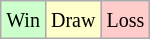<table class="wikitable">
<tr>
<td style="background-color: #CCFFCC;"><small>Win</small></td>
<td style="background-color: #FFFFCC;"><small>Draw</small></td>
<td style="background-color: #FFCCCC;"><small>Loss</small></td>
</tr>
</table>
